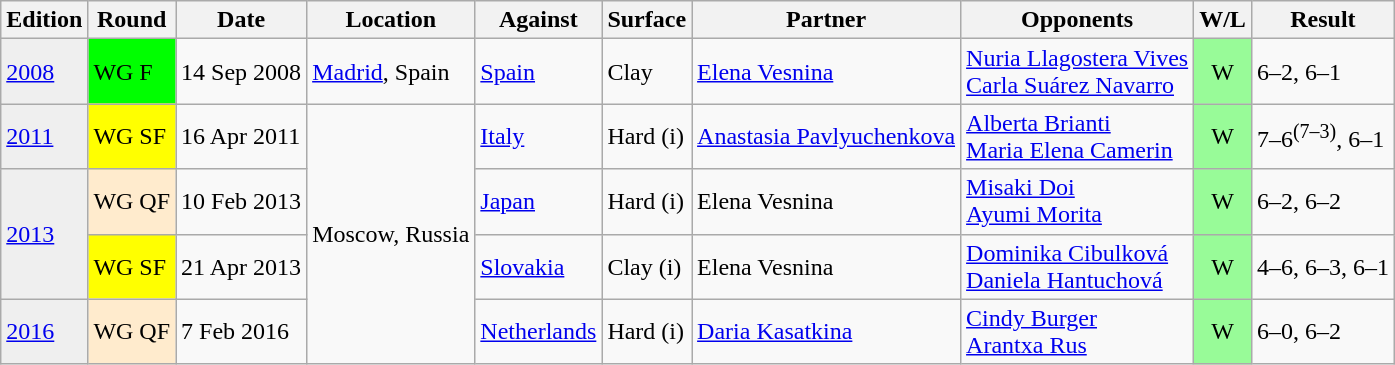<table class=wikitable>
<tr>
<th>Edition</th>
<th>Round</th>
<th>Date</th>
<th>Location</th>
<th>Against</th>
<th>Surface</th>
<th>Partner</th>
<th>Opponents</th>
<th>W/L</th>
<th>Result</th>
</tr>
<tr>
<td bgcolor=efefef><a href='#'>2008</a></td>
<td bgcolor=lime>WG F</td>
<td>14 Sep 2008</td>
<td><a href='#'>Madrid</a>, Spain</td>
<td> <a href='#'>Spain</a></td>
<td>Clay</td>
<td><a href='#'>Elena Vesnina</a></td>
<td><a href='#'>Nuria Llagostera Vives</a> <br> <a href='#'>Carla Suárez Navarro</a></td>
<td bgcolor=98FB98 align=center>W</td>
<td>6–2, 6–1</td>
</tr>
<tr>
<td bgcolor=efefef><a href='#'>2011</a></td>
<td bgcolor=yellow>WG SF</td>
<td>16 Apr 2011</td>
<td rowspan=4>Moscow, Russia</td>
<td> <a href='#'>Italy</a></td>
<td>Hard (i)</td>
<td><a href='#'>Anastasia Pavlyuchenkova</a></td>
<td><a href='#'>Alberta Brianti</a> <br> <a href='#'>Maria Elena Camerin</a></td>
<td bgcolor=98FB98 align=center>W</td>
<td>7–6<sup>(7–3)</sup>, 6–1</td>
</tr>
<tr>
<td rowspan=2 bgcolor=efefef><a href='#'>2013</a></td>
<td bgcolor=ffebcd>WG QF</td>
<td>10 Feb 2013</td>
<td> <a href='#'>Japan</a></td>
<td>Hard (i)</td>
<td>Elena Vesnina</td>
<td><a href='#'>Misaki Doi</a> <br> <a href='#'>Ayumi Morita</a></td>
<td bgcolor=98FB98 align=center>W</td>
<td>6–2, 6–2</td>
</tr>
<tr>
<td bgcolor=yellow>WG SF</td>
<td>21 Apr 2013</td>
<td> <a href='#'>Slovakia</a></td>
<td>Clay (i)</td>
<td>Elena Vesnina</td>
<td><a href='#'>Dominika Cibulková</a> <br> <a href='#'>Daniela Hantuchová</a></td>
<td bgcolor=98FB98 align=center>W</td>
<td>4–6, 6–3, 6–1</td>
</tr>
<tr>
<td bgcolor=efefef><a href='#'>2016</a></td>
<td bgcolor=ffebcd>WG QF</td>
<td>7 Feb 2016</td>
<td> <a href='#'>Netherlands</a></td>
<td>Hard (i)</td>
<td><a href='#'>Daria Kasatkina</a></td>
<td><a href='#'>Cindy Burger</a> <br> <a href='#'>Arantxa Rus</a></td>
<td bgcolor=98FB98 align=center>W</td>
<td>6–0, 6–2</td>
</tr>
</table>
